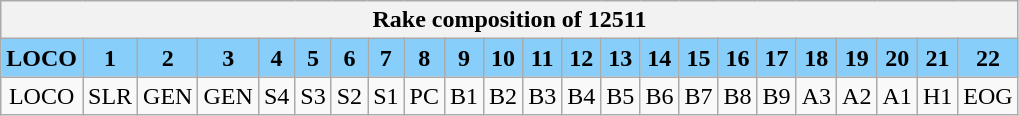<table class="wikitable plainrowheaders unsortable" style="text-align:center">
<tr>
<th colspan="23">Rake composition of 12511</th>
</tr>
<tr>
<th rowspan="1" scope="col" style="background:lightskyblue;">LOCO</th>
<th rowspan="1" scope="col" style="background:lightskyblue;">1</th>
<th rowspan="1" scope="col" style="background:lightskyblue;">2</th>
<th rowspan="1" scope="col" style="background:lightskyblue;">3</th>
<th rowspan="1" scope="col" style="background:lightskyblue;">4</th>
<th rowspan="1" scope="col" style="background:lightskyblue;">5</th>
<th rowspan="1" scope="col" style="background:lightskyblue;">6</th>
<th rowspan="1" scope="col" style="background:lightskyblue;">7</th>
<th rowspan="1" scope="col" style="background:lightskyblue;">8</th>
<th rowspan="1" scope="col" style="background:lightskyblue;">9</th>
<th rowspan="1" scope="col" style="background:lightskyblue;">10</th>
<th rowspan="1" scope="col" style="background:lightskyblue;">11</th>
<th rowspan="1" scope="col" style="background:lightskyblue;">12</th>
<th rowspan="1" scope="col" style="background:lightskyblue;">13</th>
<th rowspan="1" scope="col" style="background:lightskyblue;">14</th>
<th rowspan="1" scope="col" style="background:lightskyblue;">15</th>
<th rowspan="1" scope="col" style="background:lightskyblue;">16</th>
<th rowspan="1" scope="col" style="background:lightskyblue;">17</th>
<th rowspan="1" scope="col" style="background:lightskyblue;">18</th>
<th rowspan="1" scope="col" style="background:lightskyblue;">19</th>
<th rowspan="1" scope="col" style="background:lightskyblue;">20</th>
<th rowspan="1" scope="col" style="background:lightskyblue;">21</th>
<th rowspan="1" scope="col" style="background:lightskyblue;">22</th>
</tr>
<tr>
<td>LOCO</td>
<td>SLR</td>
<td>GEN</td>
<td>GEN</td>
<td>S4</td>
<td>S3</td>
<td>S2</td>
<td>S1</td>
<td>PC</td>
<td>B1</td>
<td>B2</td>
<td>B3</td>
<td>B4</td>
<td>B5</td>
<td>B6</td>
<td>B7</td>
<td>B8</td>
<td>B9</td>
<td>A3</td>
<td>A2</td>
<td>A1</td>
<td>H1</td>
<td>EOG</td>
</tr>
</table>
